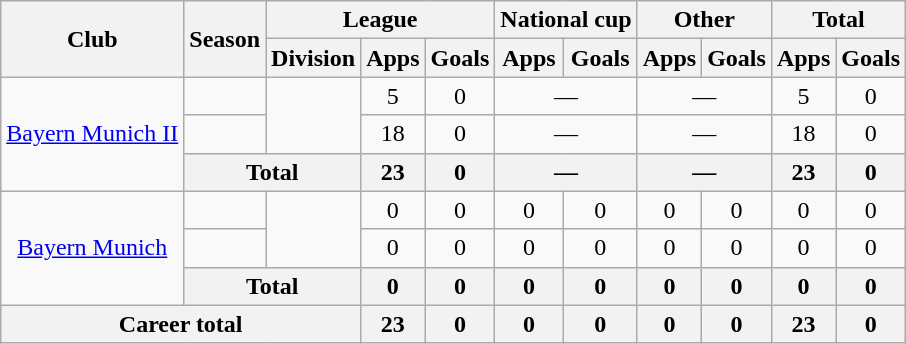<table class="wikitable" style="text-align:center">
<tr>
<th rowspan="2">Club</th>
<th rowspan="2">Season</th>
<th colspan="3">League</th>
<th colspan="2">National cup</th>
<th colspan="2">Other</th>
<th colspan="2">Total</th>
</tr>
<tr>
<th>Division</th>
<th>Apps</th>
<th>Goals</th>
<th>Apps</th>
<th>Goals</th>
<th>Apps</th>
<th>Goals</th>
<th>Apps</th>
<th>Goals</th>
</tr>
<tr>
<td rowspan="3"><a href='#'>Bayern Munich II</a></td>
<td></td>
<td rowspan="2"></td>
<td>5</td>
<td>0</td>
<td colspan="2">—</td>
<td colspan="2">—</td>
<td>5</td>
<td>0</td>
</tr>
<tr>
<td></td>
<td>18</td>
<td>0</td>
<td colspan="2">—</td>
<td colspan="2">—</td>
<td>18</td>
<td>0</td>
</tr>
<tr>
<th colspan="2">Total</th>
<th>23</th>
<th>0</th>
<th colspan="2">—</th>
<th colspan="2">—</th>
<th>23</th>
<th>0</th>
</tr>
<tr>
<td rowspan="3"><a href='#'>Bayern Munich</a></td>
<td></td>
<td rowspan="2"></td>
<td>0</td>
<td>0</td>
<td>0</td>
<td>0</td>
<td>0</td>
<td>0</td>
<td>0</td>
<td>0</td>
</tr>
<tr>
<td></td>
<td>0</td>
<td>0</td>
<td>0</td>
<td>0</td>
<td>0</td>
<td>0</td>
<td>0</td>
<td>0</td>
</tr>
<tr>
<th colspan="2">Total</th>
<th>0</th>
<th>0</th>
<th>0</th>
<th>0</th>
<th>0</th>
<th>0</th>
<th>0</th>
<th>0</th>
</tr>
<tr>
<th colspan="3">Career total</th>
<th>23</th>
<th>0</th>
<th>0</th>
<th>0</th>
<th>0</th>
<th>0</th>
<th>23</th>
<th>0</th>
</tr>
</table>
